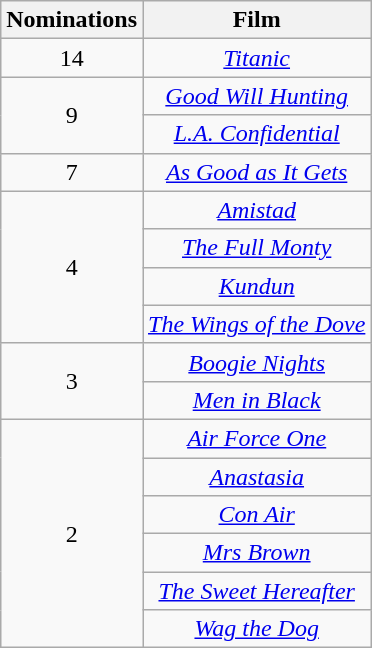<table class="wikitable" style="text-align: center;">
<tr>
<th scope="col" width="55">Nominations</th>
<th scope="col" align="center">Film</th>
</tr>
<tr>
<td style="text-align: center;">14</td>
<td><em><a href='#'>Titanic</a></em></td>
</tr>
<tr>
<td rowspan=2 style="text-align:center">9</td>
<td><em><a href='#'>Good Will Hunting</a></em></td>
</tr>
<tr>
<td><em><a href='#'>L.A. Confidential</a></em></td>
</tr>
<tr>
<td style="text-align: center;">7</td>
<td><em><a href='#'>As Good as It Gets</a></em></td>
</tr>
<tr>
<td rowspan=4 style="text-align:center">4</td>
<td><em><a href='#'>Amistad</a></em></td>
</tr>
<tr>
<td><em><a href='#'>The Full Monty</a></em></td>
</tr>
<tr>
<td><em><a href='#'>Kundun</a></em></td>
</tr>
<tr>
<td><em><a href='#'>The Wings of the Dove</a></em></td>
</tr>
<tr>
<td rowspan=2 style="text-align:center">3</td>
<td><em><a href='#'>Boogie Nights</a></em></td>
</tr>
<tr>
<td><em><a href='#'>Men in Black</a></em></td>
</tr>
<tr>
<td rowspan=6 style="text-align:center">2</td>
<td><em><a href='#'>Air Force One</a></em></td>
</tr>
<tr>
<td><em><a href='#'>Anastasia</a></em></td>
</tr>
<tr>
<td><em><a href='#'>Con Air</a></em></td>
</tr>
<tr>
<td><em><a href='#'>Mrs Brown</a></em></td>
</tr>
<tr>
<td><em><a href='#'>The Sweet Hereafter</a></em></td>
</tr>
<tr>
<td><em><a href='#'>Wag the Dog</a></em></td>
</tr>
</table>
